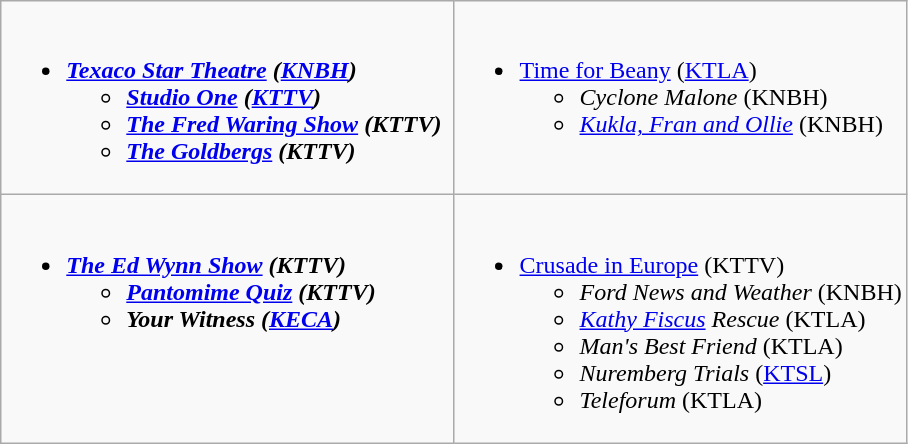<table class="wikitable">
<tr>
<td style="vertical-align:top;" width="50%"><br><ul><li><strong><em><a href='#'>Texaco Star Theatre</a><em> (<a href='#'>KNBH</a>)<strong><ul><li></em><a href='#'>Studio One</a><em> (<a href='#'>KTTV</a>)</li><li></em><a href='#'>The Fred Waring Show</a><em> (KTTV)</li><li></em><a href='#'>The Goldbergs</a><em> (KTTV)</li></ul></li></ul></td>
<td style="vertical-align:top;" width="50%"><br><ul><li></em></strong><a href='#'>Time for Beany</a></em> (<a href='#'>KTLA</a>)</strong><ul><li><em>Cyclone Malone</em> (KNBH)</li><li><em><a href='#'>Kukla, Fran and Ollie</a></em> (KNBH)</li></ul></li></ul></td>
</tr>
<tr>
<td style="vertical-align:top;" width="50%"><br><ul><li><strong><em><a href='#'>The Ed Wynn Show</a><em> (KTTV)<strong><ul><li></em><a href='#'>Pantomime Quiz</a><em> (KTTV)</li><li></em>Your Witness<em> (<a href='#'>KECA</a>)</li></ul></li></ul></td>
<td style="vertical-align:top;" width="50%"><br><ul><li></em></strong><a href='#'>Crusade in Europe</a></em> (KTTV)</strong><ul><li><em>Ford News and Weather</em> (KNBH)</li><li><em><a href='#'>Kathy Fiscus</a> Rescue</em> (KTLA)</li><li><em>Man's Best Friend</em> (KTLA)</li><li><em>Nuremberg Trials</em> (<a href='#'>KTSL</a>)</li><li><em>Teleforum</em> (KTLA)</li></ul></li></ul></td>
</tr>
</table>
